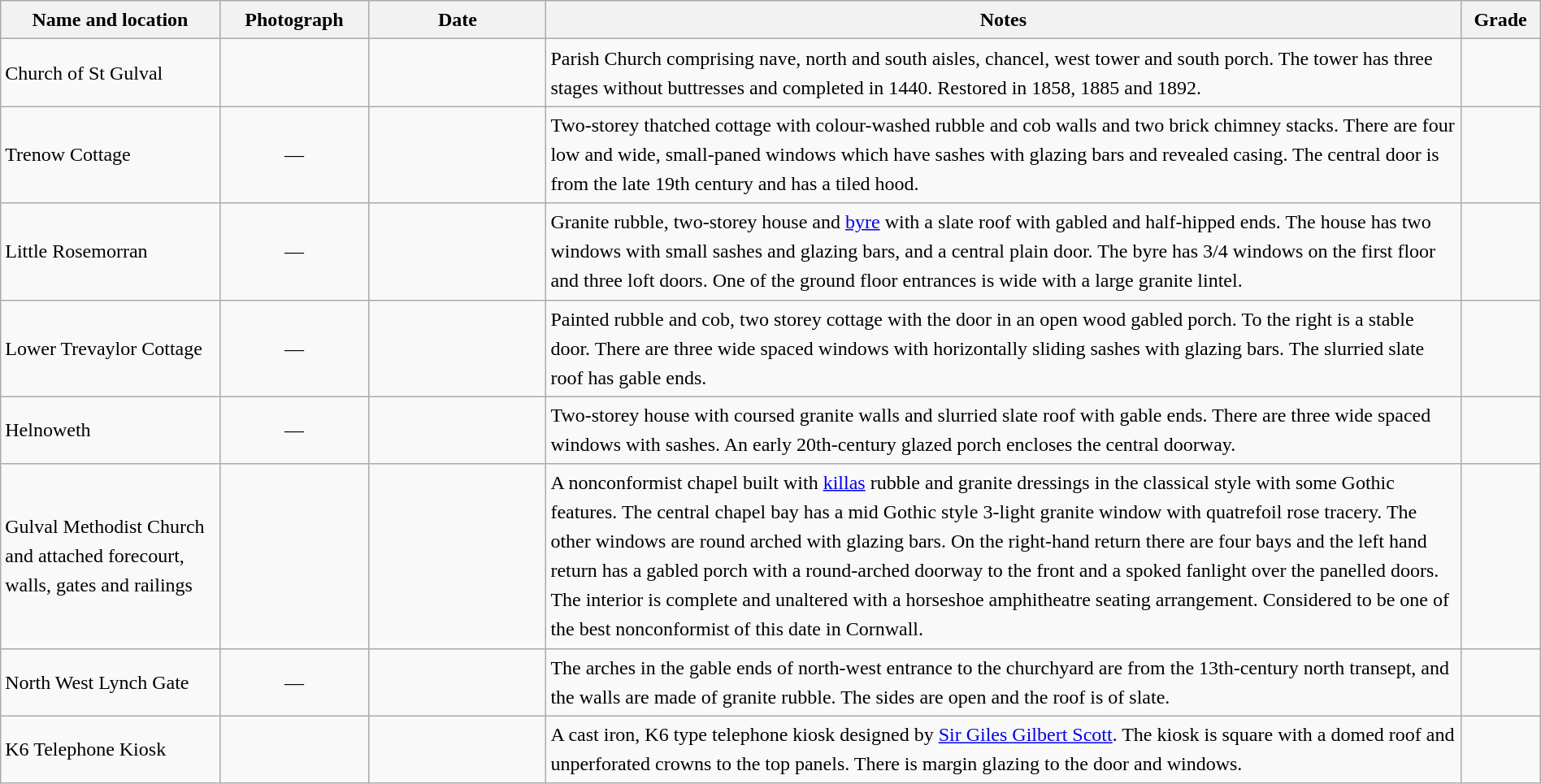<table class="wikitable sortable plainrowheaders" style="width:100%; border:0; text-align:left; line-height:150%;">
<tr>
<th scope="col"  style="width:150px">Name and location</th>
<th scope="col"  style="width:100px" class="unsortable">Photograph</th>
<th scope="col"  style="width:120px">Date</th>
<th scope="col"  style="width:650px" class="unsortable">Notes</th>
<th scope="col"  style="width:50px">Grade</th>
</tr>
<tr>
<td>Church of St Gulval<br><small></small></td>
<td align="center"></td>
<td align="center"></td>
<td>Parish Church comprising nave, north and south aisles, chancel, west tower and south porch. The tower has three stages without buttresses and completed in 1440. Restored in 1858, 1885 and 1892.</td>
<td align="center" ></td>
</tr>
<tr>
<td>Trenow Cottage<br><small></small></td>
<td align="center">—</td>
<td align="center"></td>
<td>Two-storey thatched cottage with colour-washed rubble and cob walls and two brick chimney stacks. There are four low and wide, small-paned windows which have sashes with glazing bars and revealed casing. The central door is from the late 19th century and has a tiled hood.</td>
<td align="center" ></td>
</tr>
<tr>
<td>Little Rosemorran <br><small></small></td>
<td align="center">—</td>
<td align="center"></td>
<td>Granite rubble, two-storey house and <a href='#'>byre</a> with a slate roof with gabled and half-hipped ends. The house has two windows with small sashes and glazing bars, and a central plain door. The byre has 3/4 windows on the first floor and three loft doors. One of the ground floor entrances is wide with a large granite lintel.</td>
<td align="center" ></td>
</tr>
<tr>
<td>Lower Trevaylor Cottage <br><small></small></td>
<td align="center">—</td>
<td align="center"></td>
<td>Painted rubble and cob, two storey cottage with the door in an open wood gabled porch. To the right is a stable door. There are three wide spaced windows with horizontally sliding sashes with glazing bars. The slurried slate roof has gable ends.</td>
<td align="center" ></td>
</tr>
<tr>
<td>Helnoweth<br><small></small></td>
<td align="center">—</td>
<td align="center"></td>
<td>Two-storey house with coursed granite walls and slurried slate roof with gable ends. There are three wide spaced windows with sashes. An early 20th-century glazed porch encloses the central doorway.</td>
<td align="center" ></td>
</tr>
<tr>
<td>Gulval Methodist Church and attached forecourt, walls, gates and railings <br><small></small></td>
<td align="center"></td>
<td align="center"></td>
<td>A nonconformist chapel built with <a href='#'>killas</a> rubble and granite dressings in the classical style with some Gothic features. The central chapel bay has a mid Gothic style 3-light granite window with quatrefoil rose tracery. The other windows are round arched with glazing bars. On the right-hand return there are four bays and the left hand return has a gabled porch with a round-arched doorway to the front and a spoked fanlight over the panelled doors. The interior is complete and unaltered with a horseshoe amphitheatre seating arrangement. Considered to be one of the best nonconformist of this date in Cornwall.</td>
<td align="center" ></td>
</tr>
<tr>
<td>North West Lynch Gate <br><small></small></td>
<td align="center">—</td>
<td align="center"></td>
<td>The arches in the gable ends of north-west entrance to the churchyard are from the 13th-century north transept, and the walls are made of granite rubble. The sides are open and the roof is of slate.</td>
<td align="center" ></td>
</tr>
<tr>
<td>K6 Telephone Kiosk<br><small></small></td>
<td align="center"></td>
<td align="center"></td>
<td>A cast iron, K6 type telephone kiosk designed by <a href='#'>Sir Giles Gilbert Scott</a>. The kiosk is square with a domed roof and unperforated crowns to the top panels. There is margin glazing to the door and windows.</td>
<td align="center" ></td>
</tr>
</table>
